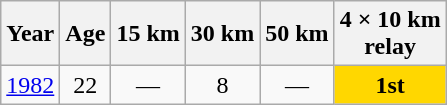<table class="wikitable" style="text-align: center;">
<tr>
<th scope="col">Year</th>
<th scope="col">Age</th>
<th scope="col">15 km</th>
<th scope="col">30 km</th>
<th scope="col">50 km</th>
<th scope="col">4 × 10 km<br>relay</th>
</tr>
<tr>
<td><a href='#'>1982</a></td>
<td>22</td>
<td>—</td>
<td>8</td>
<td>—</td>
<td style="background-color: gold;"><strong>1st</strong></td>
</tr>
</table>
